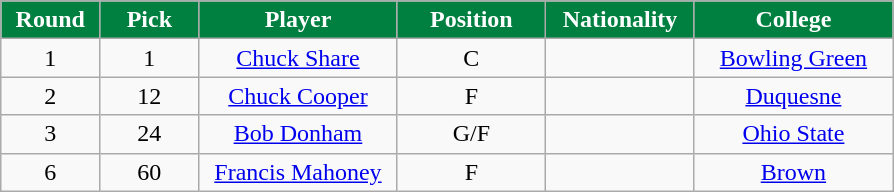<table class="wikitable sortable sortable">
<tr>
<th style="background:#008040; color:white" width="10%">Round</th>
<th style="background:#008040; color:white" width="10%">Pick</th>
<th style="background:#008040; color:white" width="20%">Player</th>
<th style="background:#008040; color:white" width="15%">Position</th>
<th style="background:#008040; color:white" width="15%">Nationality</th>
<th style="background:#008040; color:white" width="20%">College</th>
</tr>
<tr style="text-align: center">
<td>1</td>
<td>1</td>
<td><a href='#'>Chuck Share</a></td>
<td>C</td>
<td></td>
<td><a href='#'>Bowling Green</a></td>
</tr>
<tr style="text-align: center">
<td>2</td>
<td>12</td>
<td><a href='#'>Chuck Cooper</a></td>
<td>F</td>
<td></td>
<td><a href='#'>Duquesne</a></td>
</tr>
<tr style="text-align: center">
<td>3</td>
<td>24</td>
<td><a href='#'>Bob Donham</a></td>
<td>G/F</td>
<td></td>
<td><a href='#'>Ohio State</a></td>
</tr>
<tr style="text-align: center">
<td>6</td>
<td>60</td>
<td><a href='#'>Francis Mahoney</a></td>
<td>F</td>
<td></td>
<td><a href='#'>Brown</a></td>
</tr>
</table>
